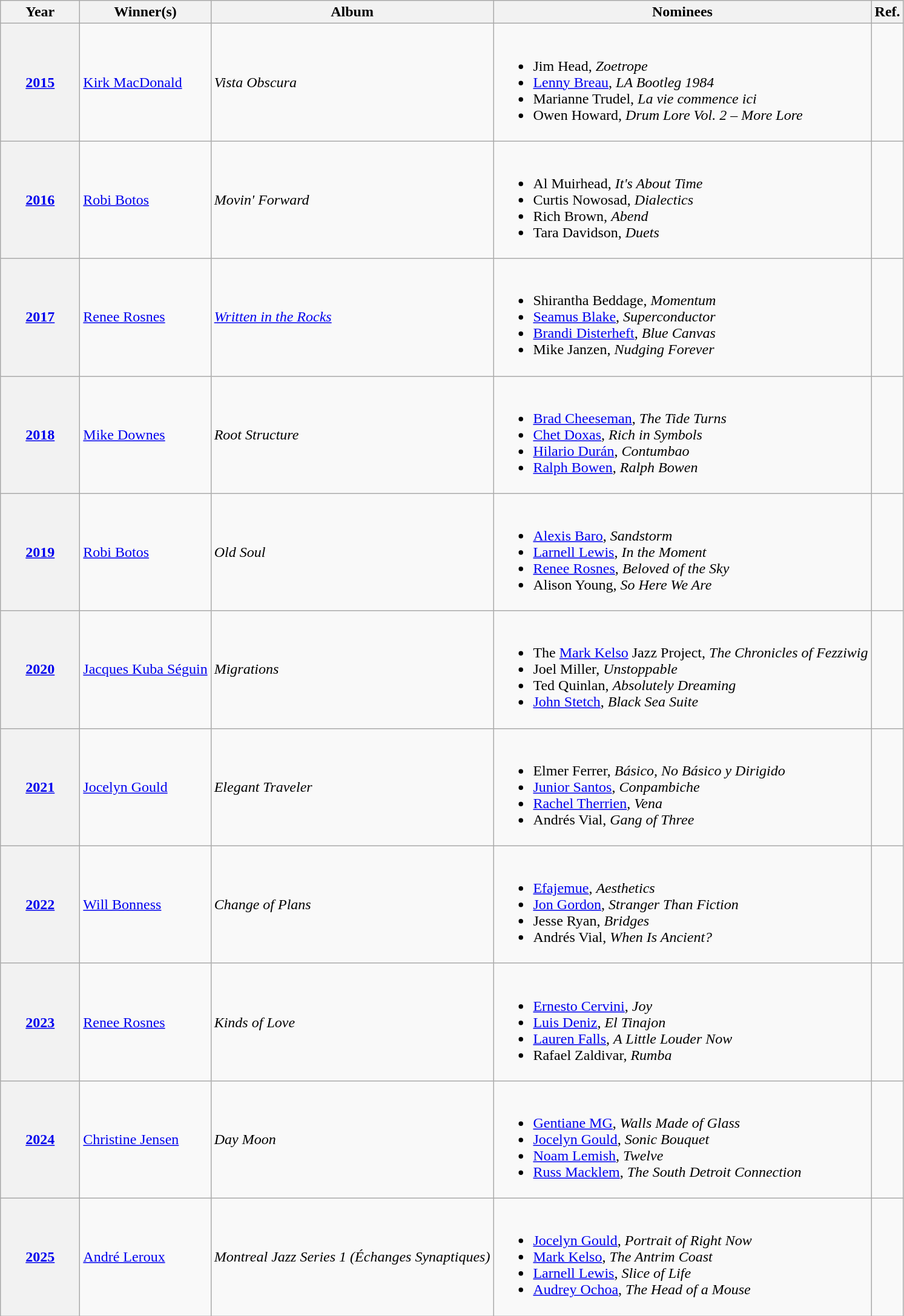<table class="wikitable sortable">
<tr>
<th scope="col" style="width:5em;">Year</th>
<th scope="col">Winner(s)</th>
<th scope="col">Album</th>
<th scope="col" class="unsortable">Nominees</th>
<th scope="col" class="unsortable">Ref.</th>
</tr>
<tr>
<th scope="row"><a href='#'>2015</a></th>
<td><a href='#'>Kirk MacDonald</a></td>
<td><em>Vista Obscura</em></td>
<td><br><ul><li>Jim Head, <em>Zoetrope</em></li><li><a href='#'>Lenny Breau</a>, <em>LA Bootleg 1984</em></li><li>Marianne Trudel, <em>La vie commence ici</em></li><li>Owen Howard, <em>Drum Lore Vol. 2 – More Lore</em></li></ul></td>
<td></td>
</tr>
<tr>
<th scope="row"><a href='#'>2016</a></th>
<td><a href='#'>Robi Botos</a></td>
<td><em>Movin' Forward</em></td>
<td><br><ul><li>Al Muirhead, <em>It's About Time</em></li><li>Curtis Nowosad, <em>Dialectics</em></li><li>Rich Brown, <em>Abend</em></li><li>Tara Davidson, <em>Duets</em></li></ul></td>
<td></td>
</tr>
<tr>
<th scope="row"><a href='#'>2017</a></th>
<td><a href='#'>Renee Rosnes</a></td>
<td><em><a href='#'>Written in the Rocks</a></em></td>
<td><br><ul><li>Shirantha Beddage, <em>Momentum</em></li><li><a href='#'>Seamus Blake</a>, <em>Superconductor</em></li><li><a href='#'>Brandi Disterheft</a>, <em>Blue Canvas</em></li><li>Mike Janzen, <em>Nudging Forever</em></li></ul></td>
<td></td>
</tr>
<tr>
<th scope="row"><a href='#'>2018</a></th>
<td><a href='#'>Mike Downes</a></td>
<td><em>Root Structure</em></td>
<td><br><ul><li><a href='#'>Brad Cheeseman</a>, <em>The Tide Turns</em></li><li><a href='#'>Chet Doxas</a>, <em>Rich in Symbols</em></li><li><a href='#'>Hilario Durán</a>, <em>Contumbao</em></li><li><a href='#'>Ralph Bowen</a>, <em>Ralph Bowen</em></li></ul></td>
<td></td>
</tr>
<tr>
<th scope="row"><a href='#'>2019</a></th>
<td><a href='#'>Robi Botos</a></td>
<td><em>Old Soul</em></td>
<td><br><ul><li><a href='#'>Alexis Baro</a>, <em>Sandstorm</em></li><li><a href='#'>Larnell Lewis</a>, <em>In the Moment</em></li><li><a href='#'>Renee Rosnes</a>, <em>Beloved of the Sky</em></li><li>Alison Young, <em>So Here We Are</em></li></ul></td>
<td></td>
</tr>
<tr>
<th scope="row"><a href='#'>2020</a></th>
<td><a href='#'>Jacques Kuba Séguin</a></td>
<td><em>Migrations</em></td>
<td><br><ul><li>The <a href='#'>Mark Kelso</a> Jazz Project, <em>The Chronicles of Fezziwig</em></li><li>Joel Miller, <em>Unstoppable</em></li><li>Ted Quinlan, <em>Absolutely Dreaming</em></li><li><a href='#'>John Stetch</a>, <em>Black Sea Suite</em></li></ul></td>
<td></td>
</tr>
<tr>
<th style="text-align:center;" scope="row"><a href='#'>2021</a></th>
<td><a href='#'>Jocelyn Gould</a></td>
<td><em>Elegant Traveler</em></td>
<td><br><ul><li>Elmer Ferrer, <em>Básico, No Básico y Dirigido</em></li><li><a href='#'>Junior Santos</a>, <em>Conpambiche</em></li><li><a href='#'>Rachel Therrien</a>, <em>Vena</em></li><li>Andrés Vial, <em>Gang of Three</em></li></ul></td>
<td></td>
</tr>
<tr>
<th style="text-align:center;" scope="row"><a href='#'>2022</a></th>
<td><a href='#'>Will Bonness</a></td>
<td><em>Change of Plans</em></td>
<td><br><ul><li><a href='#'>Efajemue</a>, <em>Aesthetics</em></li><li><a href='#'>Jon Gordon</a>, <em>Stranger Than Fiction</em></li><li>Jesse Ryan, <em>Bridges</em></li><li>Andrés Vial, <em>When Is Ancient?</em></li></ul></td>
<td align="center"></td>
</tr>
<tr>
<th scope="row"><a href='#'>2023</a></th>
<td><a href='#'>Renee Rosnes</a></td>
<td><em>Kinds of Love</em></td>
<td><br><ul><li><a href='#'>Ernesto Cervini</a>, <em>Joy</em></li><li><a href='#'>Luis Deniz</a>, <em>El Tinajon</em></li><li><a href='#'>Lauren Falls</a>, <em>A Little Louder Now</em></li><li>Rafael Zaldivar, <em>Rumba</em></li></ul></td>
<td align="center"></td>
</tr>
<tr>
<th scope="row"><a href='#'>2024</a></th>
<td><a href='#'>Christine Jensen</a></td>
<td><em>Day Moon</em></td>
<td><br><ul><li><a href='#'>Gentiane MG</a>, <em>Walls Made of Glass</em></li><li><a href='#'>Jocelyn Gould</a>, <em>Sonic Bouquet</em></li><li><a href='#'>Noam Lemish</a>, <em>Twelve</em></li><li><a href='#'>Russ Macklem</a>, <em>The South Detroit Connection</em></li></ul></td>
<td align="center"></td>
</tr>
<tr>
<th scope="row"><a href='#'>2025</a></th>
<td><a href='#'>André Leroux</a></td>
<td><em>Montreal Jazz Series 1 (Échanges Synaptiques)</em></td>
<td><br><ul><li><a href='#'>Jocelyn Gould</a>, <em>Portrait of Right Now</em></li><li><a href='#'>Mark Kelso</a>, <em>The Antrim Coast</em></li><li><a href='#'>Larnell Lewis</a>, <em>Slice of Life</em></li><li><a href='#'>Audrey Ochoa</a>, <em>The Head of a Mouse</em></li></ul></td>
<td align="center"></td>
</tr>
</table>
